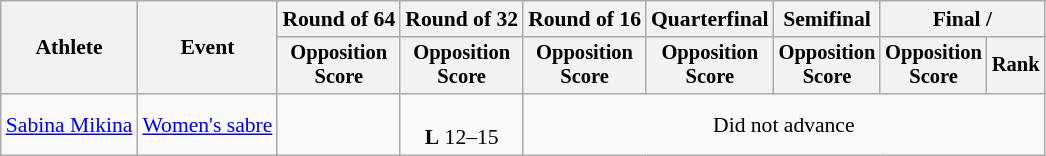<table class="wikitable" style="font-size:90%">
<tr>
<th rowspan=2>Athlete</th>
<th rowspan=2>Event</th>
<th>Round of 64</th>
<th>Round of 32</th>
<th>Round of 16</th>
<th>Quarterfinal</th>
<th>Semifinal</th>
<th colspan=2>Final / </th>
</tr>
<tr style="font-size:95%">
<th>Opposition<br>Score</th>
<th>Opposition<br>Score</th>
<th>Opposition<br>Score</th>
<th>Opposition<br>Score</th>
<th>Opposition<br>Score</th>
<th>Opposition<br>Score</th>
<th>Rank</th>
</tr>
<tr align=center>
<td align=left><a href='#'>Sabina Mikina</a></td>
<td align=left><a href='#'>Women's sabre</a></td>
<td></td>
<td><br><strong>L</strong> 12–15</td>
<td colspan=5>Did not advance</td>
</tr>
</table>
